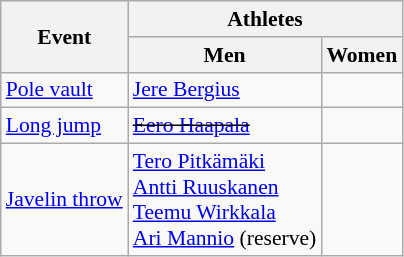<table class=wikitable style="font-size:90%">
<tr>
<th rowspan=2>Event</th>
<th colspan=2>Athletes</th>
</tr>
<tr>
<th>Men</th>
<th>Women</th>
</tr>
<tr>
<td><a href='#'>Pole vault</a></td>
<td><a href='#'>Jere Bergius</a></td>
<td></td>
</tr>
<tr>
<td><a href='#'>Long jump</a></td>
<td><s><a href='#'>Eero Haapala</a></s></td>
<td></td>
</tr>
<tr>
<td><a href='#'>Javelin throw</a></td>
<td><a href='#'>Tero Pitkämäki</a><br><a href='#'>Antti Ruuskanen</a><br><a href='#'>Teemu Wirkkala</a><br><a href='#'>Ari Mannio</a> (reserve)</td>
<td></td>
</tr>
</table>
